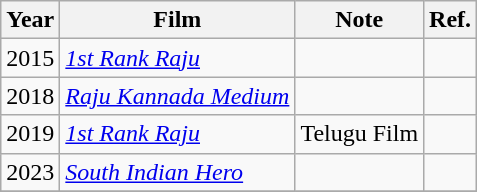<table class="wikitable sortable">
<tr>
<th>Year</th>
<th>Film</th>
<th>Note</th>
<th>Ref.</th>
</tr>
<tr>
<td>2015</td>
<td><em><a href='#'>1st Rank Raju</a></em></td>
<td></td>
<td></td>
</tr>
<tr>
<td>2018</td>
<td><em><a href='#'>Raju Kannada Medium</a></em></td>
<td></td>
<td></td>
</tr>
<tr>
<td>2019</td>
<td><em><a href='#'>1st Rank Raju</a></em></td>
<td>Telugu Film</td>
<td></td>
</tr>
<tr>
<td>2023</td>
<td><em><a href='#'>South Indian Hero</a></em></td>
<td></td>
<td></td>
</tr>
<tr>
</tr>
</table>
